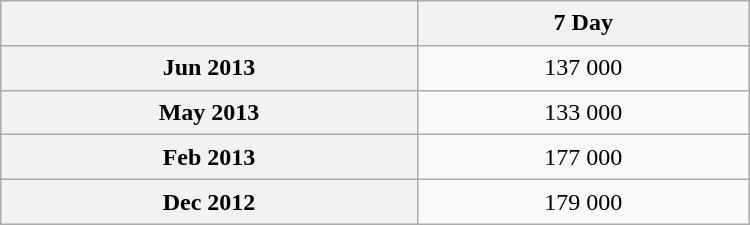<table class="wikitable sortable" style="text-align:center; width:500px; height:150px;">
<tr>
<th></th>
<th>7 Day</th>
</tr>
<tr>
<th scope="row">Jun 2013</th>
<td>137 000</td>
</tr>
<tr>
<th scope="row">May 2013</th>
<td>133 000</td>
</tr>
<tr>
<th scope="row">Feb 2013</th>
<td>177 000</td>
</tr>
<tr>
<th scope="row">Dec 2012</th>
<td>179 000</td>
</tr>
</table>
